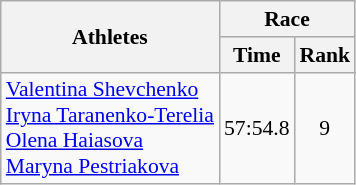<table class="wikitable" border="1" style="font-size:90%">
<tr>
<th rowspan=2>Athletes</th>
<th colspan=2>Race</th>
</tr>
<tr>
<th>Time</th>
<th>Rank</th>
</tr>
<tr>
<td><a href='#'>Valentina Shevchenko</a><br><a href='#'>Iryna Taranenko-Terelia</a><br><a href='#'>Olena Haiasova</a><br><a href='#'>Maryna Pestriakova</a></td>
<td align=center>57:54.8</td>
<td align=center>9</td>
</tr>
</table>
